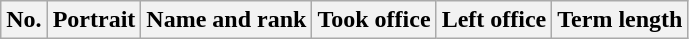<table class="wikitable sortable">
<tr>
<th>No.</th>
<th>Portrait</th>
<th>Name and rank</th>
<th>Took office</th>
<th>Left office</th>
<th>Term length<br>

</th>
</tr>
</table>
